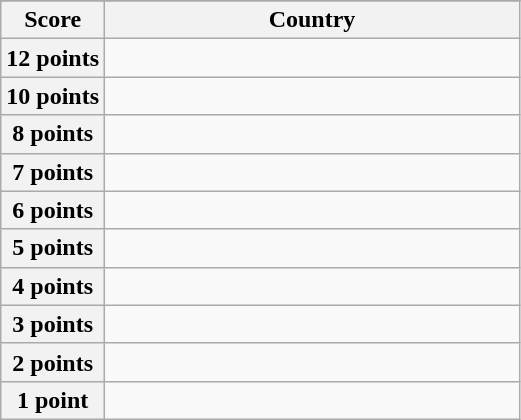<table class="wikitable">
<tr>
</tr>
<tr>
<th scope="col" width="20%">Score</th>
<th scope="col">Country</th>
</tr>
<tr>
<th scope="row">12 points</th>
<td></td>
</tr>
<tr>
<th scope="row">10 points</th>
<td></td>
</tr>
<tr>
<th scope="row">8 points</th>
<td></td>
</tr>
<tr>
<th scope="row">7 points</th>
<td></td>
</tr>
<tr>
<th scope="row">6 points</th>
<td></td>
</tr>
<tr>
<th scope="row">5 points</th>
<td></td>
</tr>
<tr>
<th scope="row">4 points</th>
<td></td>
</tr>
<tr>
<th scope="row">3 points</th>
<td></td>
</tr>
<tr>
<th scope="row">2 points</th>
<td></td>
</tr>
<tr>
<th scope="row">1 point</th>
<td></td>
</tr>
</table>
